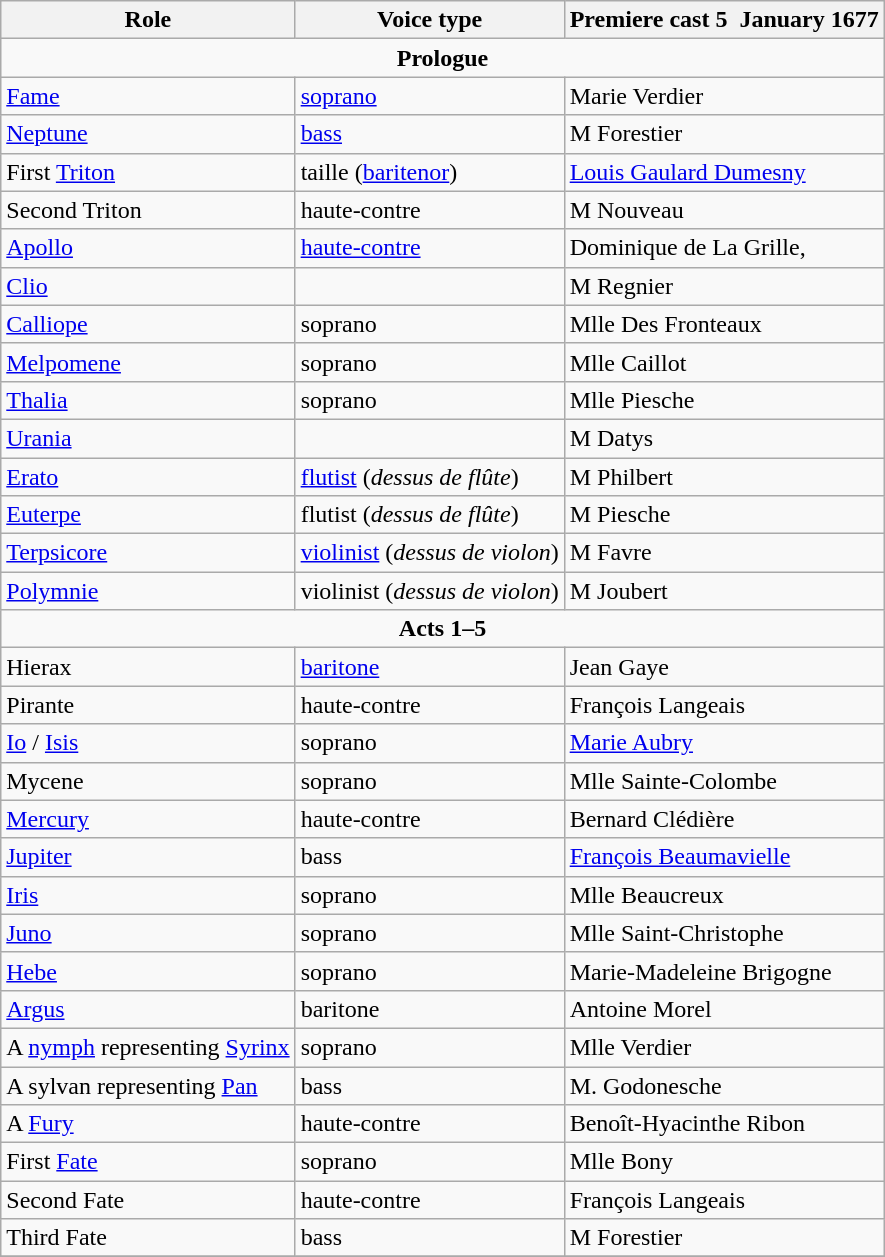<table class="wikitable">
<tr>
<th>Role</th>
<th>Voice type</th>
<th>Premiere cast 5  January 1677</th>
</tr>
<tr>
<td colspan=3 align=center><strong>Prologue</strong></td>
</tr>
<tr>
<td><a href='#'>Fame</a></td>
<td><a href='#'>soprano</a></td>
<td>Marie Verdier</td>
</tr>
<tr>
<td><a href='#'>Neptune</a></td>
<td><a href='#'>bass</a></td>
<td>M Forestier</td>
</tr>
<tr>
<td>First <a href='#'>Triton</a></td>
<td>taille (<a href='#'>baritenor</a>)</td>
<td><a href='#'>Louis Gaulard Dumesny</a></td>
</tr>
<tr>
<td>Second Triton</td>
<td>haute-contre</td>
<td>M Nouveau</td>
</tr>
<tr>
<td><a href='#'>Apollo</a></td>
<td><a href='#'>haute-contre</a></td>
<td>Dominique de La Grille,</td>
</tr>
<tr>
<td><a href='#'>Clio</a></td>
<td></td>
<td>M Regnier</td>
</tr>
<tr>
<td><a href='#'>Calliope</a></td>
<td>soprano</td>
<td>Mlle Des Fronteaux</td>
</tr>
<tr>
<td><a href='#'>Melpomene</a></td>
<td>soprano</td>
<td>Mlle Caillot</td>
</tr>
<tr>
<td><a href='#'>Thalia</a></td>
<td>soprano</td>
<td>Mlle Piesche</td>
</tr>
<tr>
<td><a href='#'>Urania</a></td>
<td></td>
<td>M Datys</td>
</tr>
<tr>
<td><a href='#'>Erato</a></td>
<td><a href='#'>flutist</a> (<em>dessus de flûte</em>)</td>
<td>M Philbert</td>
</tr>
<tr>
<td><a href='#'>Euterpe</a></td>
<td>flutist  (<em>dessus de flûte</em>)</td>
<td>M Piesche</td>
</tr>
<tr>
<td><a href='#'>Terpsicore</a></td>
<td><a href='#'>violinist</a>  (<em>dessus de violon</em>)</td>
<td>M Favre</td>
</tr>
<tr>
<td><a href='#'>Polymnie</a></td>
<td>violinist (<em>dessus de violon</em>)</td>
<td>M Joubert</td>
</tr>
<tr>
<td colspan=3 align=center><strong>Acts 1–5</strong></td>
</tr>
<tr>
<td>Hierax</td>
<td><a href='#'>baritone</a></td>
<td>Jean Gaye</td>
</tr>
<tr>
<td>Pirante</td>
<td>haute-contre</td>
<td>François Langeais</td>
</tr>
<tr>
<td><a href='#'>Io</a> / <a href='#'>Isis</a></td>
<td>soprano</td>
<td><a href='#'>Marie Aubry</a></td>
</tr>
<tr>
<td>Mycene</td>
<td>soprano</td>
<td>Mlle Sainte-Colombe</td>
</tr>
<tr>
<td><a href='#'>Mercury</a></td>
<td>haute-contre</td>
<td>Bernard Clédière</td>
</tr>
<tr>
<td><a href='#'>Jupiter</a></td>
<td>bass</td>
<td><a href='#'>François Beaumavielle</a></td>
</tr>
<tr>
<td><a href='#'>Iris</a></td>
<td>soprano</td>
<td>Mlle Beaucreux</td>
</tr>
<tr>
<td><a href='#'>Juno</a></td>
<td>soprano</td>
<td>Mlle Saint-Christophe</td>
</tr>
<tr>
<td><a href='#'>Hebe</a></td>
<td>soprano</td>
<td>Marie-Madeleine Brigogne</td>
</tr>
<tr>
<td><a href='#'>Argus</a></td>
<td>baritone</td>
<td>Antoine Morel</td>
</tr>
<tr>
<td>A <a href='#'>nymph</a> representing <a href='#'>Syrinx</a></td>
<td>soprano</td>
<td>Mlle Verdier</td>
</tr>
<tr>
<td>A sylvan representing <a href='#'>Pan</a></td>
<td>bass</td>
<td>M. Godonesche</td>
</tr>
<tr>
<td>A <a href='#'>Fury</a></td>
<td>haute-contre</td>
<td>Benoît-Hyacinthe Ribon</td>
</tr>
<tr>
<td>First <a href='#'>Fate</a></td>
<td>soprano</td>
<td>Mlle Bony</td>
</tr>
<tr>
<td>Second Fate</td>
<td>haute-contre</td>
<td>François Langeais</td>
</tr>
<tr>
<td>Third Fate</td>
<td>bass</td>
<td>M Forestier</td>
</tr>
<tr>
</tr>
</table>
